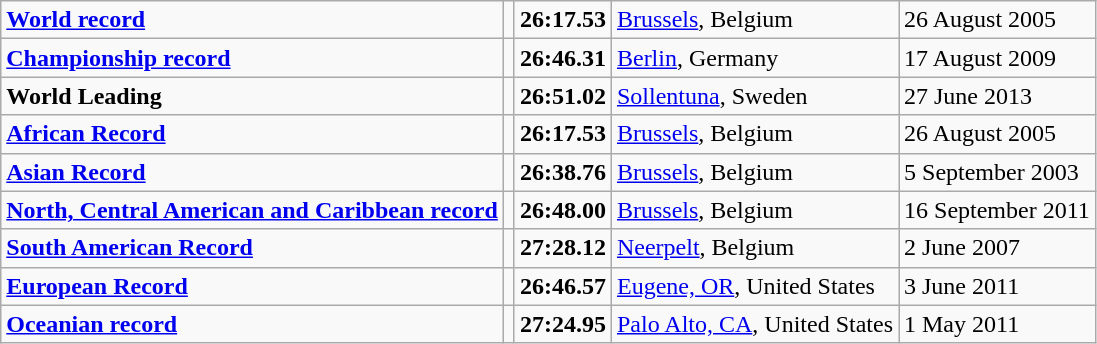<table class="wikitable">
<tr>
<td><strong><a href='#'>World record</a></strong></td>
<td></td>
<td><strong>26:17.53</strong></td>
<td><a href='#'>Brussels</a>, Belgium</td>
<td>26 August 2005</td>
</tr>
<tr>
<td><strong><a href='#'>Championship record</a></strong></td>
<td></td>
<td><strong>26:46.31</strong></td>
<td><a href='#'>Berlin</a>, Germany</td>
<td>17 August 2009</td>
</tr>
<tr>
<td><strong>World Leading</strong></td>
<td></td>
<td><strong>26:51.02</strong></td>
<td><a href='#'>Sollentuna</a>, Sweden</td>
<td>27 June 2013</td>
</tr>
<tr>
<td><strong><a href='#'>African Record</a></strong></td>
<td></td>
<td><strong>26:17.53</strong></td>
<td><a href='#'>Brussels</a>, Belgium</td>
<td>26 August 2005</td>
</tr>
<tr>
<td><strong><a href='#'>Asian Record</a></strong></td>
<td></td>
<td><strong>26:38.76</strong></td>
<td><a href='#'>Brussels</a>, Belgium</td>
<td>5 September 2003</td>
</tr>
<tr>
<td><strong><a href='#'>North, Central American and Caribbean record</a></strong></td>
<td></td>
<td><strong>26:48.00</strong></td>
<td><a href='#'>Brussels</a>, Belgium</td>
<td>16 September 2011</td>
</tr>
<tr>
<td><strong><a href='#'>South American Record</a></strong></td>
<td></td>
<td><strong>27:28.12</strong></td>
<td><a href='#'>Neerpelt</a>, Belgium</td>
<td>2 June 2007</td>
</tr>
<tr>
<td><strong><a href='#'>European Record</a></strong></td>
<td></td>
<td><strong>26:46.57</strong></td>
<td><a href='#'>Eugene, OR</a>, United States</td>
<td>3 June 2011</td>
</tr>
<tr>
<td><strong><a href='#'>Oceanian record</a></strong></td>
<td></td>
<td><strong>27:24.95</strong></td>
<td><a href='#'>Palo Alto, CA</a>, United States</td>
<td>1 May 2011</td>
</tr>
</table>
